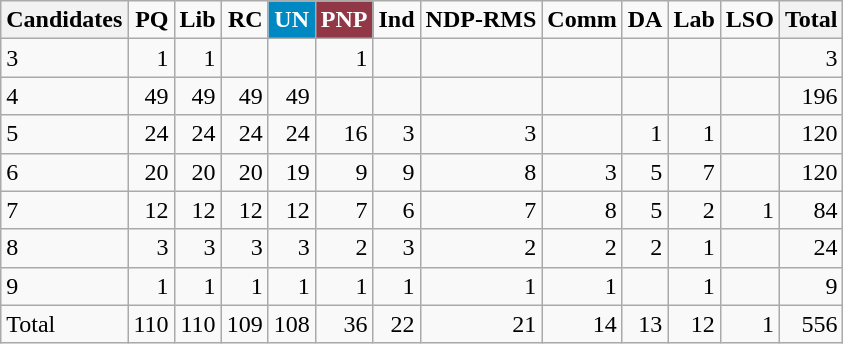<table class="wikitable" style="text-align:right;">
<tr>
<th>Candidates</th>
<td><strong>PQ</strong></td>
<td><strong>Lib</strong></td>
<td><strong>RC</strong></td>
<td style="background: #0088C2; color: white" align="center"><strong>UN</strong></td>
<td style="background: #923746; color: white" align="center"><strong>PNP</strong></td>
<td><strong>Ind</strong></td>
<td><strong>NDP-RMS</strong></td>
<td><strong>Comm</strong></td>
<td><strong>DA</strong></td>
<td><strong>Lab</strong></td>
<td><strong>LSO</strong></td>
<th>Total</th>
</tr>
<tr>
<td style="text-align:left;">3</td>
<td>1</td>
<td>1</td>
<td></td>
<td></td>
<td>1</td>
<td></td>
<td></td>
<td></td>
<td></td>
<td></td>
<td></td>
<td>3</td>
</tr>
<tr>
<td style="text-align:left;">4</td>
<td>49</td>
<td>49</td>
<td>49</td>
<td>49</td>
<td></td>
<td></td>
<td></td>
<td></td>
<td></td>
<td></td>
<td></td>
<td>196</td>
</tr>
<tr>
<td style="text-align:left;">5</td>
<td>24</td>
<td>24</td>
<td>24</td>
<td>24</td>
<td>16</td>
<td>3</td>
<td>3</td>
<td></td>
<td>1</td>
<td>1</td>
<td></td>
<td>120</td>
</tr>
<tr>
<td style="text-align:left;">6</td>
<td>20</td>
<td>20</td>
<td>20</td>
<td>19</td>
<td>9</td>
<td>9</td>
<td>8</td>
<td>3</td>
<td>5</td>
<td>7</td>
<td></td>
<td>120</td>
</tr>
<tr>
<td style="text-align:left;">7</td>
<td>12</td>
<td>12</td>
<td>12</td>
<td>12</td>
<td>7</td>
<td>6</td>
<td>7</td>
<td>8</td>
<td>5</td>
<td>2</td>
<td>1</td>
<td>84</td>
</tr>
<tr>
<td style="text-align:left;">8</td>
<td>3</td>
<td>3</td>
<td>3</td>
<td>3</td>
<td>2</td>
<td>3</td>
<td>2</td>
<td>2</td>
<td>2</td>
<td>1</td>
<td></td>
<td>24</td>
</tr>
<tr>
<td style="text-align:left;">9</td>
<td>1</td>
<td>1</td>
<td>1</td>
<td>1</td>
<td>1</td>
<td>1</td>
<td>1</td>
<td>1</td>
<td></td>
<td>1</td>
<td></td>
<td>9</td>
</tr>
<tr>
<td style="text-align:left;">Total</td>
<td>110</td>
<td>110</td>
<td>109</td>
<td>108</td>
<td>36</td>
<td>22</td>
<td>21</td>
<td>14</td>
<td>13</td>
<td>12</td>
<td>1</td>
<td>556</td>
</tr>
</table>
